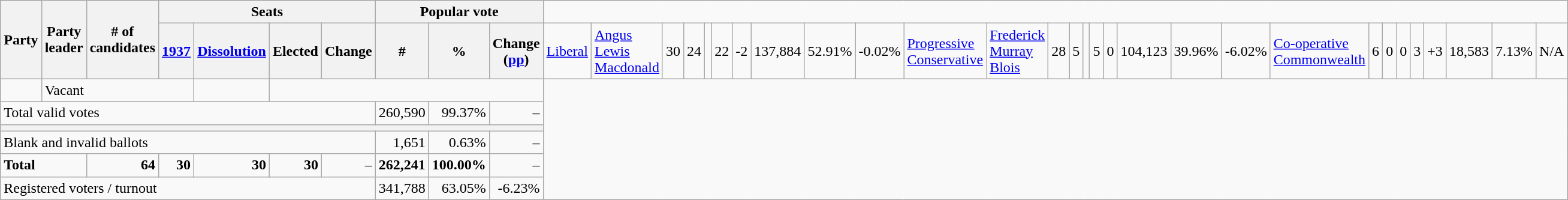<table class="wikitable">
<tr>
<th rowspan="2" colspan="2">Party</th>
<th rowspan="2">Party leader</th>
<th rowspan="2"># of<br>candidates</th>
<th colspan="4">Seats</th>
<th colspan="3">Popular vote</th>
</tr>
<tr>
<th><a href='#'>1937</a></th>
<th><span><a href='#'>Dissolution</a></span></th>
<th>Elected</th>
<th>Change</th>
<th>#</th>
<th>%</th>
<th>Change (<a href='#'>pp</a>)<br></th>
<td><a href='#'>Liberal</a></td>
<td><a href='#'>Angus Lewis Macdonald</a></td>
<td align="right">30</td>
<td align="right">24</td>
<td align="right"></td>
<td align="right">22</td>
<td align="right">-2</td>
<td align="right">137,884</td>
<td align="right">52.91%</td>
<td align="right">-0.02%<br></td>
<td><a href='#'>Progressive Conservative</a></td>
<td><a href='#'>Frederick Murray Blois</a></td>
<td align="right">28</td>
<td align="right">5</td>
<td align="right"></td>
<td align="right">5</td>
<td align="right">0</td>
<td align="right">104,123</td>
<td align="right">39.96%</td>
<td align="right">-6.02%<br></td>
<td colspan=2><a href='#'>Co-operative Commonwealth</a></td>
<td align="right">6</td>
<td align="right">0</td>
<td align="right">0</td>
<td align="right">3</td>
<td align="right">+3</td>
<td align="right">18,583</td>
<td align="right">7.13%</td>
<td align="right">N/A</td>
</tr>
<tr>
<td> </td>
<td colspan=4>Vacant</td>
<td align="right"></td>
<td colspan=5> </td>
</tr>
<tr>
<td colspan="8">Total valid votes</td>
<td align="right">260,590</td>
<td align="right">99.37%</td>
<td align="right">–</td>
</tr>
<tr>
<th colspan="11"></th>
</tr>
<tr>
<td colspan="8">Blank and invalid ballots</td>
<td align="right">1,651</td>
<td align="right">0.63%</td>
<td align="right">–</td>
</tr>
<tr>
<td colspan=3><strong>Total</strong></td>
<td align="right"><strong>64</strong></td>
<td align="right"><strong>30</strong></td>
<td align="right"><strong>30</strong></td>
<td align="right"><strong>30</strong></td>
<td align="right">–</td>
<td align="right"><strong>262,241</strong></td>
<td align="right"><strong>100.00%</strong></td>
<td align="right">–</td>
</tr>
<tr>
<td colspan="8">Registered voters / turnout</td>
<td align="right">341,788</td>
<td align="right">63.05%</td>
<td align="right">-6.23%</td>
</tr>
</table>
